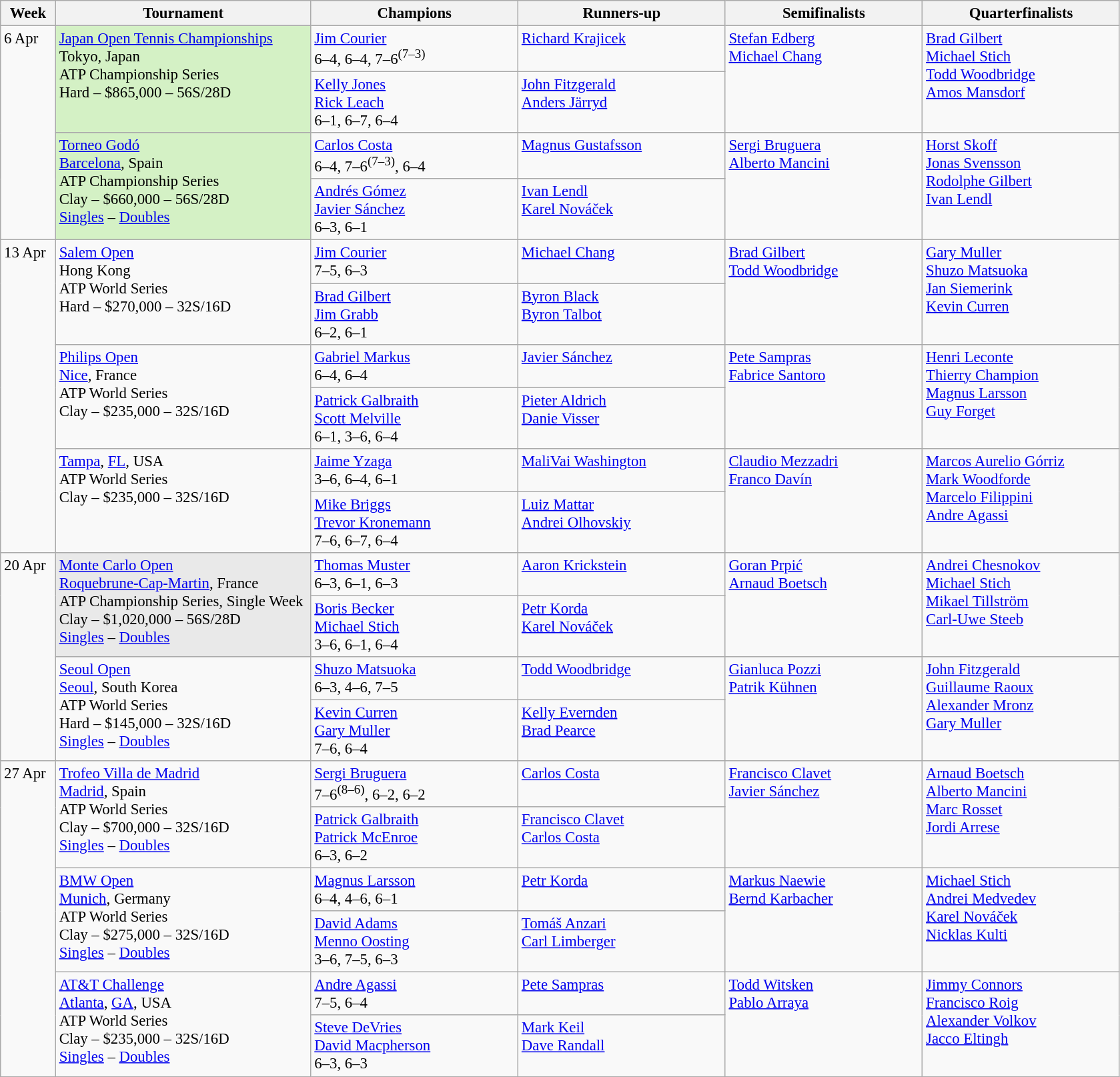<table class=wikitable style=font-size:95%>
<tr>
<th style="width:48px;">Week</th>
<th style="width:248px;">Tournament</th>
<th style="width:200px;">Champions</th>
<th style="width:200px;">Runners-up</th>
<th style="width:190px;">Semifinalists</th>
<th style="width:190px;">Quarterfinalists</th>
</tr>
<tr valign=top>
<td rowspan=4>6 Apr</td>
<td bgcolor=#D4F1C5 rowspan=2><a href='#'>Japan Open Tennis Championships</a> <br> Tokyo, Japan<br>ATP Championship Series <br>Hard – $865,000 – 56S/28D</td>
<td> <a href='#'>Jim Courier</a><br> 6–4, 6–4, 7–6<sup>(7–3)</sup></td>
<td> <a href='#'>Richard Krajicek</a></td>
<td rowspan=2> <a href='#'>Stefan Edberg</a><br> <a href='#'>Michael Chang</a></td>
<td rowspan=2> <a href='#'>Brad Gilbert</a><br> <a href='#'>Michael Stich</a><br> <a href='#'>Todd Woodbridge</a><br> <a href='#'>Amos Mansdorf</a></td>
</tr>
<tr valign=top>
<td> <a href='#'>Kelly Jones</a> <br>  <a href='#'>Rick Leach</a><br> 6–1, 6–7, 6–4</td>
<td> <a href='#'>John Fitzgerald</a> <br>  <a href='#'>Anders Järryd</a></td>
</tr>
<tr valign=top>
<td bgcolor=#D4F1C5 rowspan=2><a href='#'>Torneo Godó</a> <br> <a href='#'>Barcelona</a>, Spain<br>ATP Championship Series <br> Clay – $660,000 – 56S/28D <br> <a href='#'>Singles</a> – <a href='#'>Doubles</a></td>
<td> <a href='#'>Carlos Costa</a><br> 6–4, 7–6<sup>(7–3)</sup>, 6–4</td>
<td> <a href='#'>Magnus Gustafsson</a></td>
<td rowspan=2> <a href='#'>Sergi Bruguera</a><br> <a href='#'>Alberto Mancini</a></td>
<td rowspan=2> <a href='#'>Horst Skoff</a><br> <a href='#'>Jonas Svensson</a><br> <a href='#'>Rodolphe Gilbert</a><br> <a href='#'>Ivan Lendl</a></td>
</tr>
<tr valign=top>
<td> <a href='#'>Andrés Gómez</a> <br>  <a href='#'>Javier Sánchez</a><br> 6–3, 6–1</td>
<td> <a href='#'>Ivan Lendl</a> <br>  <a href='#'>Karel Nováček</a></td>
</tr>
<tr valign=top>
<td rowspan=6>13 Apr</td>
<td rowspan=2><a href='#'>Salem Open</a> <br> Hong Kong<br>ATP World Series <br> Hard – $270,000 – 32S/16D</td>
<td> <a href='#'>Jim Courier</a><br> 7–5, 6–3</td>
<td> <a href='#'>Michael Chang</a></td>
<td rowspan=2> <a href='#'>Brad Gilbert</a><br> <a href='#'>Todd Woodbridge</a></td>
<td rowspan=2> <a href='#'>Gary Muller</a><br> <a href='#'>Shuzo Matsuoka</a><br> <a href='#'>Jan Siemerink</a><br> <a href='#'>Kevin Curren</a></td>
</tr>
<tr valign=top>
<td> <a href='#'>Brad Gilbert</a> <br>  <a href='#'>Jim Grabb</a><br> 6–2, 6–1</td>
<td> <a href='#'>Byron Black</a> <br>  <a href='#'>Byron Talbot</a></td>
</tr>
<tr valign=top>
<td rowspan=2><a href='#'>Philips Open</a> <br> <a href='#'>Nice</a>, France<br>ATP World Series<br> Clay – $235,000 – 32S/16D</td>
<td> <a href='#'>Gabriel Markus</a><br> 6–4, 6–4</td>
<td> <a href='#'>Javier Sánchez</a></td>
<td rowspan=2> <a href='#'>Pete Sampras</a><br> <a href='#'>Fabrice Santoro</a></td>
<td rowspan=2> <a href='#'>Henri Leconte</a><br> <a href='#'>Thierry Champion</a><br> <a href='#'>Magnus Larsson</a><br> <a href='#'>Guy Forget</a></td>
</tr>
<tr valign=top>
<td> <a href='#'>Patrick Galbraith</a> <br>  <a href='#'>Scott Melville</a><br> 6–1, 3–6, 6–4</td>
<td> <a href='#'>Pieter Aldrich</a> <br>  <a href='#'>Danie Visser</a></td>
</tr>
<tr valign=top>
<td rowspan=2><a href='#'>Tampa</a>, <a href='#'>FL</a>, USA<br>ATP World Series <br> Clay – $235,000 – 32S/16D</td>
<td> <a href='#'>Jaime Yzaga</a><br> 3–6, 6–4, 6–1</td>
<td> <a href='#'>MaliVai Washington</a></td>
<td rowspan=2> <a href='#'>Claudio Mezzadri</a><br> <a href='#'>Franco Davín</a></td>
<td rowspan=2> <a href='#'>Marcos Aurelio Górriz</a><br> <a href='#'>Mark Woodforde</a><br> <a href='#'>Marcelo Filippini</a><br> <a href='#'>Andre Agassi</a></td>
</tr>
<tr valign=top>
<td> <a href='#'>Mike Briggs</a> <br>  <a href='#'>Trevor Kronemann</a><br> 7–6, 6–7, 6–4</td>
<td> <a href='#'>Luiz Mattar</a> <br>  <a href='#'>Andrei Olhovskiy</a></td>
</tr>
<tr valign=top>
<td rowspan=4>20 Apr</td>
<td bgcolor=#E9E9E9 rowspan=2><a href='#'>Monte Carlo Open</a> <br> <a href='#'>Roquebrune-Cap-Martin</a>, France<br>ATP Championship Series, Single Week <br> Clay – $1,020,000 – 56S/28D <br> <a href='#'>Singles</a> – <a href='#'>Doubles</a></td>
<td> <a href='#'>Thomas Muster</a><br> 6–3, 6–1, 6–3</td>
<td> <a href='#'>Aaron Krickstein</a></td>
<td rowspan=2> <a href='#'>Goran Prpić</a><br> <a href='#'>Arnaud Boetsch</a></td>
<td rowspan=2> <a href='#'>Andrei Chesnokov</a><br> <a href='#'>Michael Stich</a><br> <a href='#'>Mikael Tillström</a><br> <a href='#'>Carl-Uwe Steeb</a></td>
</tr>
<tr valign=top>
<td> <a href='#'>Boris Becker</a> <br>  <a href='#'>Michael Stich</a><br> 3–6, 6–1, 6–4</td>
<td> <a href='#'>Petr Korda</a> <br>  <a href='#'>Karel Nováček</a></td>
</tr>
<tr valign=top>
<td rowspan=2><a href='#'>Seoul Open</a><br><a href='#'>Seoul</a>, South Korea<br>ATP World Series <br>Hard – $145,000 – 32S/16D <br> <a href='#'>Singles</a> – <a href='#'>Doubles</a></td>
<td> <a href='#'>Shuzo Matsuoka</a><br> 6–3, 4–6, 7–5</td>
<td> <a href='#'>Todd Woodbridge</a></td>
<td rowspan=2> <a href='#'>Gianluca Pozzi</a><br> <a href='#'>Patrik Kühnen</a></td>
<td rowspan=2> <a href='#'>John Fitzgerald</a><br> <a href='#'>Guillaume Raoux</a><br> <a href='#'>Alexander Mronz</a><br> <a href='#'>Gary Muller</a></td>
</tr>
<tr valign=top>
<td> <a href='#'>Kevin Curren</a> <br>  <a href='#'>Gary Muller</a><br> 7–6, 6–4</td>
<td> <a href='#'>Kelly Evernden</a> <br>  <a href='#'>Brad Pearce</a></td>
</tr>
<tr valign=top>
<td rowspan=6>27 Apr</td>
<td rowspan=2><a href='#'>Trofeo Villa de Madrid</a> <br> <a href='#'>Madrid</a>, Spain<br>ATP World Series <br> Clay – $700,000 – 32S/16D <br> <a href='#'>Singles</a> – <a href='#'>Doubles</a></td>
<td> <a href='#'>Sergi Bruguera</a><br> 7–6<sup>(8–6)</sup>, 6–2, 6–2</td>
<td> <a href='#'>Carlos Costa</a></td>
<td rowspan=2> <a href='#'>Francisco Clavet</a><br> <a href='#'>Javier Sánchez</a></td>
<td rowspan=2> <a href='#'>Arnaud Boetsch</a><br> <a href='#'>Alberto Mancini</a><br> <a href='#'>Marc Rosset</a><br> <a href='#'>Jordi Arrese</a></td>
</tr>
<tr valign=top>
<td> <a href='#'>Patrick Galbraith</a> <br>  <a href='#'>Patrick McEnroe</a><br> 6–3, 6–2</td>
<td> <a href='#'>Francisco Clavet</a> <br>  <a href='#'>Carlos Costa</a></td>
</tr>
<tr valign=top>
<td rowspan=2><a href='#'>BMW Open</a> <br> <a href='#'>Munich</a>, Germany<br>ATP World Series <br> Clay – $275,000 – 32S/16D <br> <a href='#'>Singles</a> – <a href='#'>Doubles</a></td>
<td> <a href='#'>Magnus Larsson</a><br> 6–4, 4–6, 6–1</td>
<td> <a href='#'>Petr Korda</a></td>
<td rowspan=2> <a href='#'>Markus Naewie</a><br> <a href='#'>Bernd Karbacher</a></td>
<td rowspan=2> <a href='#'>Michael Stich</a><br> <a href='#'>Andrei Medvedev</a><br> <a href='#'>Karel Nováček</a><br> <a href='#'>Nicklas Kulti</a></td>
</tr>
<tr valign=top>
<td> <a href='#'>David Adams</a> <br>  <a href='#'>Menno Oosting</a><br> 3–6, 7–5, 6–3</td>
<td> <a href='#'>Tomáš Anzari</a> <br>  <a href='#'>Carl Limberger</a></td>
</tr>
<tr valign=top>
<td rowspan=2><a href='#'>AT&T Challenge</a> <br> <a href='#'>Atlanta</a>, <a href='#'>GA</a>, USA<br>ATP World Series <br> Clay – $235,000 – 32S/16D <br> <a href='#'>Singles</a> – <a href='#'>Doubles</a></td>
<td> <a href='#'>Andre Agassi</a><br> 7–5, 6–4</td>
<td> <a href='#'>Pete Sampras</a></td>
<td rowspan=2> <a href='#'>Todd Witsken</a><br> <a href='#'>Pablo Arraya</a></td>
<td rowspan=2> <a href='#'>Jimmy Connors</a><br> <a href='#'>Francisco Roig</a><br> <a href='#'>Alexander Volkov</a><br> <a href='#'>Jacco Eltingh</a></td>
</tr>
<tr valign=top>
<td> <a href='#'>Steve DeVries</a> <br>  <a href='#'>David Macpherson</a><br> 6–3, 6–3</td>
<td> <a href='#'>Mark Keil</a> <br>  <a href='#'>Dave Randall</a></td>
</tr>
</table>
